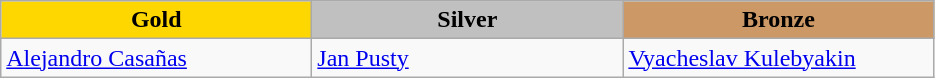<table class="wikitable" style="text-align:left">
<tr align="center">
<td width=200 bgcolor=gold><strong>Gold</strong></td>
<td width=200 bgcolor=silver><strong>Silver</strong></td>
<td width=200 bgcolor=CC9966><strong>Bronze</strong></td>
</tr>
<tr>
<td><a href='#'>Alejandro Casañas</a><br><em></em></td>
<td><a href='#'>Jan Pusty</a><br><em></em></td>
<td><a href='#'>Vyacheslav Kulebyakin</a><br><em></em></td>
</tr>
</table>
